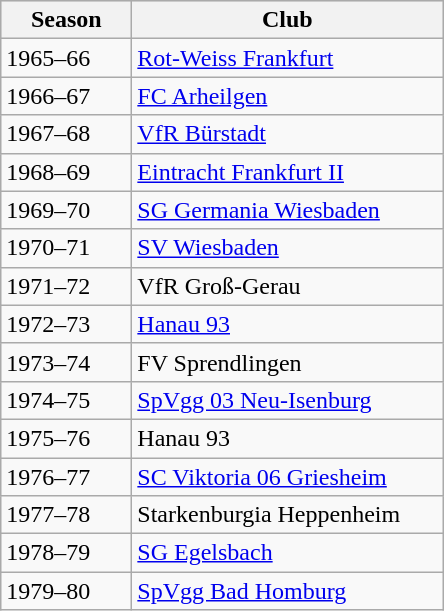<table class="wikitable">
<tr align="center" bgcolor="#dfdfdf">
<th width="80">Season</th>
<th width="200">Club</th>
</tr>
<tr>
<td>1965–66</td>
<td><a href='#'>Rot-Weiss Frankfurt</a></td>
</tr>
<tr>
<td>1966–67</td>
<td><a href='#'>FC Arheilgen</a></td>
</tr>
<tr>
<td>1967–68</td>
<td><a href='#'>VfR Bürstadt</a></td>
</tr>
<tr>
<td>1968–69</td>
<td><a href='#'>Eintracht Frankfurt II</a></td>
</tr>
<tr>
<td>1969–70</td>
<td><a href='#'>SG Germania Wiesbaden</a></td>
</tr>
<tr>
<td>1970–71</td>
<td><a href='#'>SV Wiesbaden</a></td>
</tr>
<tr>
<td>1971–72</td>
<td>VfR Groß-Gerau</td>
</tr>
<tr>
<td>1972–73</td>
<td><a href='#'>Hanau 93</a></td>
</tr>
<tr>
<td>1973–74</td>
<td>FV Sprendlingen</td>
</tr>
<tr>
<td>1974–75</td>
<td><a href='#'>SpVgg 03 Neu-Isenburg</a></td>
</tr>
<tr>
<td>1975–76</td>
<td>Hanau 93</td>
</tr>
<tr>
<td>1976–77</td>
<td><a href='#'>SC Viktoria 06 Griesheim</a></td>
</tr>
<tr>
<td>1977–78</td>
<td>Starkenburgia Heppenheim</td>
</tr>
<tr>
<td>1978–79</td>
<td><a href='#'>SG Egelsbach</a></td>
</tr>
<tr>
<td>1979–80</td>
<td><a href='#'>SpVgg Bad Homburg</a></td>
</tr>
</table>
